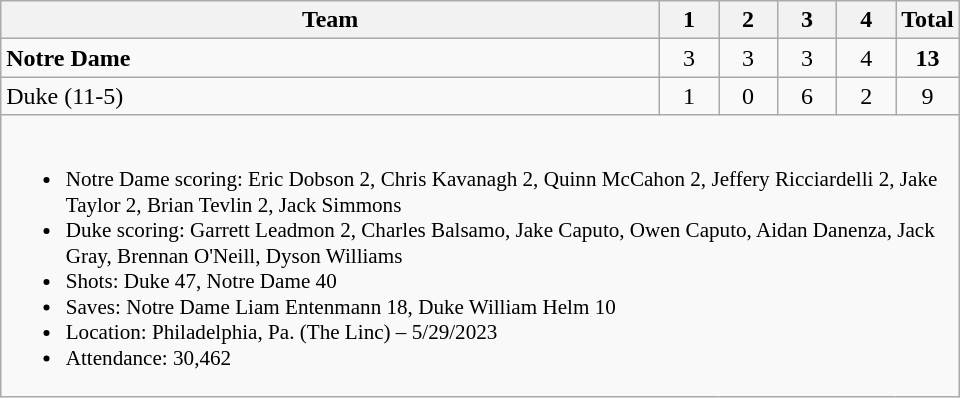<table class="wikitable" style="text-align:center; max-width:40em">
<tr>
<th>Team</th>
<th style="width:2em">1</th>
<th style="width:2em">2</th>
<th style="width:2em">3</th>
<th style="width:2em">4</th>
<th style="width:2em">Total</th>
</tr>
<tr>
<td style="text-align:left"><strong>Notre Dame</strong></td>
<td>3</td>
<td>3</td>
<td>3</td>
<td>4</td>
<td><strong>13</strong></td>
</tr>
<tr>
<td style="text-align:left">Duke (11-5)</td>
<td>1</td>
<td>0</td>
<td>6</td>
<td>2</td>
<td>9</td>
</tr>
<tr>
<td colspan=6 style="text-align:left; font-size:88%;"><br><ul><li>Notre Dame scoring: Eric Dobson 2, Chris Kavanagh 2, Quinn McCahon 2, Jeffery Ricciardelli 2, Jake Taylor 2, Brian Tevlin 2, Jack Simmons</li><li>Duke scoring: Garrett Leadmon 2, 	Charles Balsamo, Jake Caputo, Owen Caputo, Aidan Danenza, Jack Gray, Brennan O'Neill, Dyson Williams</li><li>Shots: Duke 47, Notre Dame 40</li><li>Saves: Notre Dame Liam Entenmann 18, Duke William Helm 10</li><li>Location: Philadelphia, Pa. (The Linc) – 5/29/2023</li><li>Attendance: 30,462</li></ul></td>
</tr>
</table>
